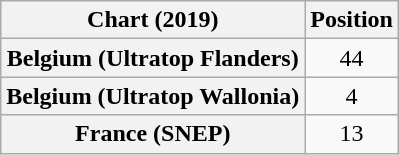<table class="wikitable sortable plainrowheaders" style="text-align:center">
<tr>
<th scope="col">Chart (2019)</th>
<th scope="col">Position</th>
</tr>
<tr>
<th scope="row">Belgium (Ultratop Flanders) </th>
<td>44</td>
</tr>
<tr>
<th scope="row">Belgium (Ultratop Wallonia) </th>
<td>4</td>
</tr>
<tr>
<th scope="row">France (SNEP)</th>
<td>13</td>
</tr>
</table>
